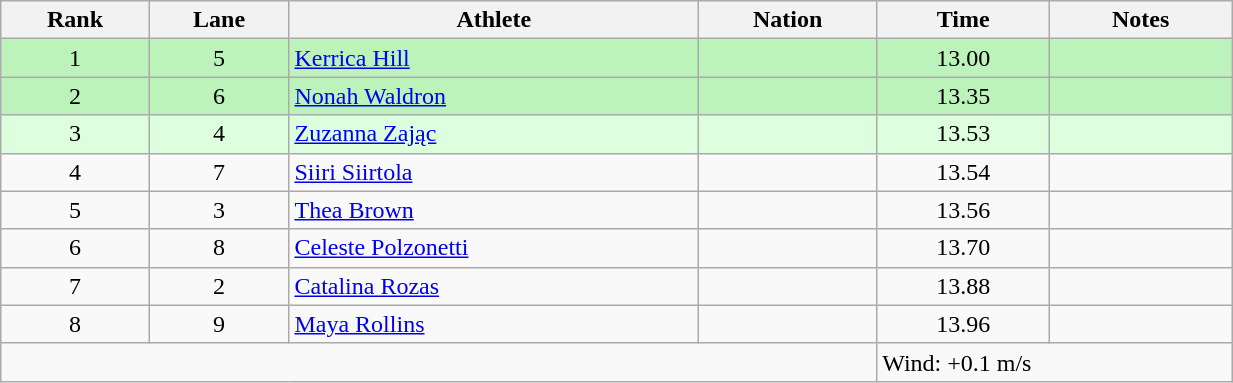<table class="wikitable sortable" style="text-align:center;width: 65%;">
<tr>
<th scope="col">Rank</th>
<th scope="col">Lane</th>
<th scope="col">Athlete</th>
<th scope="col">Nation</th>
<th scope="col">Time</th>
<th scope="col">Notes</th>
</tr>
<tr bgcolor=bbf3bb>
<td>1</td>
<td>5</td>
<td align=left><a href='#'>Kerrica Hill</a></td>
<td align=left></td>
<td>13.00</td>
<td></td>
</tr>
<tr bgcolor=bbf3bb>
<td>2</td>
<td>6</td>
<td align=left><a href='#'>Nonah Waldron</a></td>
<td align=left></td>
<td>13.35</td>
<td></td>
</tr>
<tr bgcolor=ddffdd>
<td>3</td>
<td>4</td>
<td align=left><a href='#'>Zuzanna Zając</a></td>
<td align=left></td>
<td>13.53</td>
<td></td>
</tr>
<tr>
<td>4</td>
<td>7</td>
<td align=left><a href='#'>Siiri Siirtola</a></td>
<td align=left></td>
<td>13.54</td>
<td></td>
</tr>
<tr>
<td>5</td>
<td>3</td>
<td align=left><a href='#'>Thea Brown</a></td>
<td align=left></td>
<td>13.56</td>
<td></td>
</tr>
<tr>
<td>6</td>
<td>8</td>
<td align=left><a href='#'>Celeste Polzonetti</a></td>
<td align=left></td>
<td>13.70</td>
<td></td>
</tr>
<tr>
<td>7</td>
<td>2</td>
<td align=left><a href='#'>Catalina Rozas</a></td>
<td align=left></td>
<td>13.88</td>
<td></td>
</tr>
<tr>
<td>8</td>
<td>9</td>
<td align=left><a href='#'>Maya Rollins</a></td>
<td align=left></td>
<td>13.96</td>
<td></td>
</tr>
<tr class="sortbottom">
<td colspan="4"></td>
<td colspan="2" style="text-align:left;">Wind: +0.1 m/s</td>
</tr>
</table>
